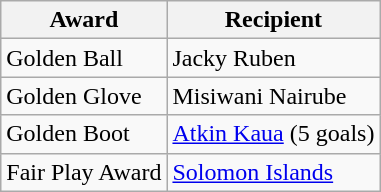<table class=wikitable>
<tr>
<th>Award</th>
<th>Recipient</th>
</tr>
<tr>
<td>Golden Ball</td>
<td> Jacky Ruben</td>
</tr>
<tr>
<td>Golden Glove</td>
<td> Misiwani Nairube</td>
</tr>
<tr>
<td>Golden Boot</td>
<td> <a href='#'>Atkin Kaua</a> (5 goals)</td>
</tr>
<tr>
<td>Fair Play Award</td>
<td> <a href='#'>Solomon Islands</a></td>
</tr>
</table>
